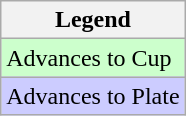<table class="wikitable">
<tr>
<th>Legend</th>
</tr>
<tr bgcolor=ccffcc>
<td>Advances to Cup</td>
</tr>
<tr bgcolor=ccccff>
<td>Advances to Plate</td>
</tr>
</table>
